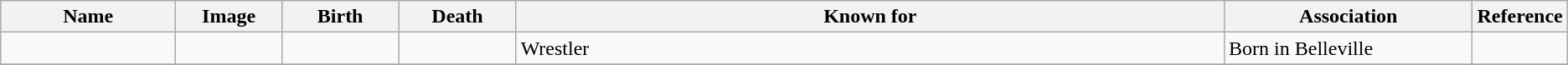<table class="wikitable sortable">
<tr>
<th scope="col" width="140">Name</th>
<th scope="col" width="80" class="unsortable">Image</th>
<th scope="col" width="90">Birth</th>
<th scope="col" width="90">Death</th>
<th scope="col" width="600" class="unsortable">Known for</th>
<th scope="col" width="200" class="unsortable">Association</th>
<th scope="col" width="30" class="unsortable">Reference</th>
</tr>
<tr>
<td></td>
<td></td>
<td align=right></td>
<td></td>
<td>Wrestler</td>
<td>Born in Belleville</td>
<td align="center"></td>
</tr>
<tr>
</tr>
</table>
